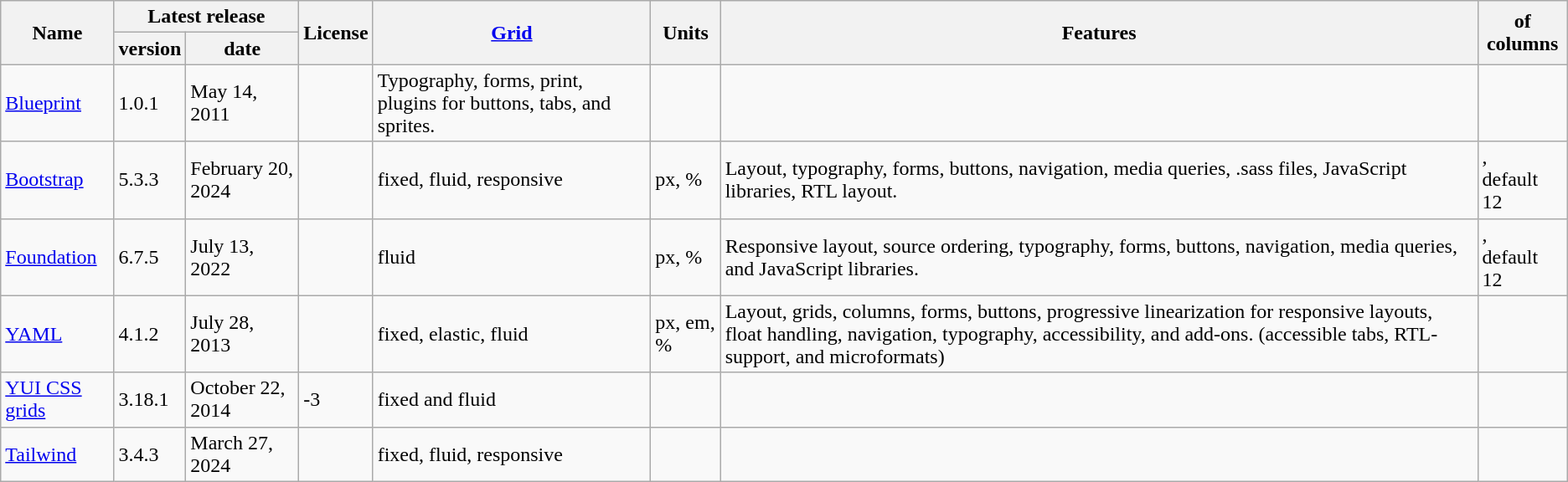<table class="wikitable sortable sort-under col3right">
<tr>
<th rowspan="2">Name</th>
<th colspan="2">Latest release</th>
<th rowspan="2">License</th>
<th rowspan="2"><a href='#'>Grid</a></th>
<th rowspan="2">Units</th>
<th rowspan="2">Features</th>
<th rowspan="2"> of columns</th>
</tr>
<tr>
<th>version</th>
<th>date</th>
</tr>
<tr>
<td><a href='#'>Blueprint</a></td>
<td>1.0.1</td>
<td data-sort-value=20110514>May 14, 2011</td>
<td></td>
<td>Typography, forms, print, plugins for buttons, tabs, and sprites.</td>
<td></td>
<td></td>
<td></td>
</tr>
<tr>
<td><a href='#'>Bootstrap</a></td>
<td>5.3.3</td>
<td data-sort-value=20220907>February 20, 2024</td>
<td></td>
<td>fixed, fluid, responsive</td>
<td>px, %</td>
<td>Layout, typography, forms, buttons, navigation, media queries, .sass files, JavaScript libraries, RTL layout.</td>
<td>,<br>default 12</td>
</tr>
<tr>
<td><a href='#'>Foundation</a></td>
<td>6.7.5</td>
<td data-sort-value=20200408>July 13, 2022</td>
<td></td>
<td>fluid</td>
<td>px, %</td>
<td>Responsive layout, source ordering, typography, forms, buttons, navigation, media queries, and JavaScript libraries.</td>
<td>,<br>default 12</td>
</tr>
<tr>
<td><a href='#'>YAML</a></td>
<td>4.1.2</td>
<td data-sort-value=20130728>July 28, 2013</td>
<td></td>
<td>fixed, elastic, fluid</td>
<td>px, em, %</td>
<td>Layout, grids, columns, forms, buttons, progressive linearization for responsive layouts, float handling, navigation, typography, accessibility, and add-ons. (accessible tabs, RTL-support, and microformats)</td>
<td></td>
</tr>
<tr>
<td><a href='#'>YUI CSS grids</a></td>
<td>3.18.1</td>
<td data-sort-value=20141022>October 22, 2014</td>
<td>-3</td>
<td>fixed and fluid</td>
<td></td>
<td></td>
<td></td>
</tr>
<tr>
<td><a href='#'>Tailwind</a></td>
<td>3.4.3</td>
<td data-sort-value=20140324>March 27, 2024</td>
<td></td>
<td>fixed, fluid, responsive</td>
<td></td>
<td></td>
<td></td>
</tr>
</table>
